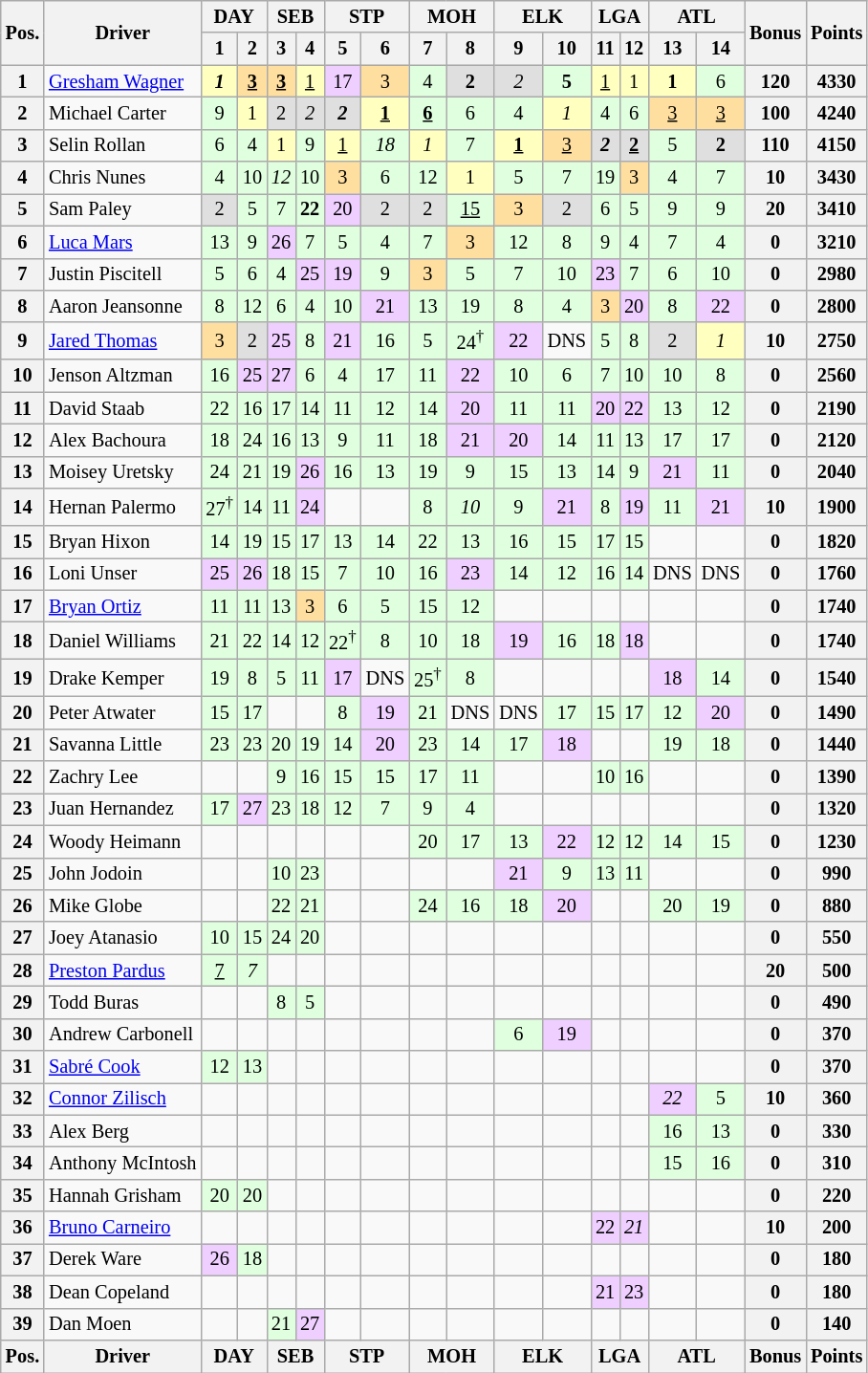<table class="wikitable" style="font-size:85%;">
<tr>
<th rowspan="2">Pos.</th>
<th rowspan="2">Driver</th>
<th colspan="2">DAY</th>
<th colspan="2">SEB</th>
<th colspan="2">STP</th>
<th colspan="2">MOH</th>
<th colspan="2">ELK</th>
<th colspan="2">LGA</th>
<th colspan="2">ATL</th>
<th rowspan="2">Bonus</th>
<th rowspan="2">Points</th>
</tr>
<tr>
<th>1</th>
<th>2</th>
<th>3</th>
<th>4</th>
<th>5</th>
<th>6</th>
<th>7</th>
<th>8</th>
<th>9</th>
<th>10</th>
<th>11</th>
<th>12</th>
<th>13</th>
<th>14</th>
</tr>
<tr>
<th>1</th>
<td> <a href='#'>Gresham Wagner</a></td>
<td style="background:#ffffbf;" align="center"><strong><em>1</em></strong></td>
<td style="background:#ffdf9f;" align="center"><strong><u>3</u></strong></td>
<td style="background:#ffdf9f;" align="center"><strong><u>3</u></strong></td>
<td style="background:#ffffbf;" align="center"><u>1</u></td>
<td style="background:#efcfff;" align="center">17</td>
<td style="background:#ffdf9f;" align="center">3</td>
<td style="background:#dfffdf;" align="center">4</td>
<td style="background:#dfdfdf;" align="center"><strong>2</strong></td>
<td style="background:#dfdfdf;" align="center"><em>2</em></td>
<td style="background:#dfffdf;" align="center"><strong>5</strong></td>
<td style="background:#ffffbf;" align="center"><u>1</u></td>
<td style="background:#ffffbf;" align="center">1</td>
<td style="background:#ffffbf;" align="center"><strong>1</strong></td>
<td style="background:#dfffdf;" align="center">6</td>
<th>120</th>
<th>4330</th>
</tr>
<tr>
<th>2</th>
<td> Michael Carter</td>
<td style="background:#dfffdf;" align="center">9</td>
<td style="background:#ffffbf;" align="center">1</td>
<td style="background:#dfdfdf;" align="center">2</td>
<td style="background:#dfdfdf;" align="center"><em>2</em></td>
<td style="background:#dfdfdf;" align="center"><strong><em>2</em></strong></td>
<td style="background:#ffffbf;" align="center"><strong><u>1</u></strong></td>
<td style="background:#dfffdf;" align="center"><strong><u>6</u></strong></td>
<td style="background:#dfffdf;" align="center">6</td>
<td style="background:#dfffdf;" align="center">4</td>
<td style="background:#ffffbf;" align="center"><em>1</em></td>
<td style="background:#dfffdf;" align="center">4</td>
<td style="background:#dfffdf;" align="center">6</td>
<td style="background:#ffdf9f;" align="center"><u>3</u></td>
<td style="background:#ffdf9f;" align="center"><u>3</u></td>
<th>100</th>
<th>4240</th>
</tr>
<tr>
<th>3</th>
<td> Selin Rollan</td>
<td style="background:#dfffdf;" align="center">6</td>
<td style="background:#dfffdf;" align="center">4</td>
<td style="background:#ffffbf;" align="center">1</td>
<td style="background:#dfffdf;" align="center">9</td>
<td style="background:#ffffbf;" align="center"><u>1</u></td>
<td style="background:#dfffdf;" align="center"><em>18</em></td>
<td style="background:#ffffbf;" align="center"><em>1</em></td>
<td style="background:#dfffdf;" align="center">7</td>
<td style="background:#ffffbf;" align="center"><strong><u>1</u></strong></td>
<td style="background:#ffdf9f;" align="center"><u>3</u></td>
<td style="background:#dfdfdf;" align="center"><strong><em>2</em></strong></td>
<td style="background:#dfdfdf;" align="center"><strong><u>2</u></strong></td>
<td style="background:#dfffdf;" align="center">5</td>
<td style="background:#dfdfdf;" align="center"><strong>2</strong></td>
<th>110</th>
<th>4150</th>
</tr>
<tr>
<th>4</th>
<td> Chris Nunes</td>
<td style="background:#dfffdf;" align="center">4</td>
<td style="background:#dfffdf;" align="center">10</td>
<td style="background:#dfffdf;" align="center"><em>12</em></td>
<td style="background:#dfffdf;" align="center">10</td>
<td style="background:#ffdf9f;" align="center">3</td>
<td style="background:#dfffdf;" align="center">6</td>
<td style="background:#dfffdf;" align="center">12</td>
<td style="background:#ffffbf;" align="center">1</td>
<td style="background:#dfffdf;" align="center">5</td>
<td style="background:#dfffdf;" align="center">7</td>
<td style="background:#dfffdf;" align="center">19</td>
<td style="background:#ffdf9f;" align="center">3</td>
<td style="background:#dfffdf;" align="center">4</td>
<td style="background:#dfffdf;" align="center">7</td>
<th>10</th>
<th>3430</th>
</tr>
<tr>
<th>5</th>
<td> Sam Paley</td>
<td style="background:#dfdfdf;" align="center">2</td>
<td style="background:#dfffdf;" align="center">5</td>
<td style="background:#dfffdf;" align="center">7</td>
<td style="background:#dfffdf;" align="center"><strong>22</strong></td>
<td style="background:#efcfff;" align="center">20</td>
<td style="background:#dfdfdf;" align="center">2</td>
<td style="background:#dfdfdf;" align="center">2</td>
<td style="background:#dfffdf;" align="center"><u>15</u></td>
<td style="background:#ffdf9f;" align="center">3</td>
<td style="background:#dfdfdf;" align="center">2</td>
<td style="background:#dfffdf;" align="center">6</td>
<td style="background:#dfffdf;" align="center">5</td>
<td style="background:#dfffdf;" align="center">9</td>
<td style="background:#dfffdf;" align="center">9</td>
<th>20</th>
<th>3410</th>
</tr>
<tr>
<th>6</th>
<td> <a href='#'>Luca Mars</a></td>
<td style="background:#dfffdf;" align="center">13</td>
<td style="background:#dfffdf;" align="center">9</td>
<td style="background:#efcfff;" align="center">26</td>
<td style="background:#dfffdf;" align="center">7</td>
<td style="background:#dfffdf;" align="center">5</td>
<td style="background:#dfffdf;" align="center">4</td>
<td style="background:#dfffdf;" align="center">7</td>
<td style="background:#ffdf9f;" align="center">3</td>
<td style="background:#dfffdf;" align="center">12</td>
<td style="background:#dfffdf;" align="center">8</td>
<td style="background:#dfffdf;" align="center">9</td>
<td style="background:#dfffdf;" align="center">4</td>
<td style="background:#dfffdf;" align="center">7</td>
<td style="background:#dfffdf;" align="center">4</td>
<th>0</th>
<th>3210</th>
</tr>
<tr>
<th>7</th>
<td> Justin Piscitell</td>
<td style="background:#dfffdf;" align="center">5</td>
<td style="background:#dfffdf;" align="center">6</td>
<td style="background:#dfffdf;" align="center">4</td>
<td style="background:#efcfff;" align="center">25</td>
<td style="background:#efcfff;" align="center">19</td>
<td style="background:#dfffdf;" align="center">9</td>
<td style="background:#ffdf9f;" align="center">3</td>
<td style="background:#dfffdf;" align="center">5</td>
<td style="background:#dfffdf;" align="center">7</td>
<td style="background:#dfffdf;" align="center">10</td>
<td style="background:#efcfff;" align="center">23</td>
<td style="background:#dfffdf;" align="center">7</td>
<td style="background:#dfffdf;" align="center">6</td>
<td style="background:#dfffdf;" align="center">10</td>
<th>0</th>
<th>2980</th>
</tr>
<tr>
<th>8</th>
<td> Aaron Jeansonne</td>
<td style="background:#dfffdf;" align="center">8</td>
<td style="background:#dfffdf;" align="center">12</td>
<td style="background:#dfffdf;" align="center">6</td>
<td style="background:#dfffdf;" align="center">4</td>
<td style="background:#dfffdf;" align="center">10</td>
<td style="background:#efcfff;" align="center">21</td>
<td style="background:#dfffdf;" align="center">13</td>
<td style="background:#dfffdf;" align="center">19</td>
<td style="background:#dfffdf;" align="center">8</td>
<td style="background:#dfffdf;" align="center">4</td>
<td style="background:#ffdf9f;" align="center">3</td>
<td style="background:#efcfff;" align="center">20</td>
<td style="background:#dfffdf;" align="center">8</td>
<td style="background:#efcfff;" align="center">22</td>
<th>0</th>
<th>2800</th>
</tr>
<tr>
<th>9</th>
<td> <a href='#'>Jared Thomas</a></td>
<td style="background:#ffdf9f;" align="center">3</td>
<td style="background:#dfdfdf;" align="center">2</td>
<td style="background:#efcfff;" align="center">25</td>
<td style="background:#dfffdf;" align="center">8</td>
<td style="background:#efcfff;" align="center">21</td>
<td style="background:#dfffdf;" align="center">16</td>
<td style="background:#dfffdf;" align="center">5</td>
<td style="background:#dfffdf;" align="center">24<sup>†</sup></td>
<td style="background:#efcfff;" align="center">22</td>
<td>DNS</td>
<td style="background:#dfffdf;" align="center">5</td>
<td style="background:#dfffdf;" align="center">8</td>
<td style="background:#dfdfdf;" align="center">2</td>
<td style="background:#ffffbf;" align="center"><em>1</em></td>
<th>10</th>
<th>2750</th>
</tr>
<tr>
<th>10</th>
<td> Jenson Altzman</td>
<td style="background:#dfffdf;" align="center">16</td>
<td style="background:#efcfff;" align="center">25</td>
<td style="background:#efcfff;" align="center">27</td>
<td style="background:#dfffdf;" align="center">6</td>
<td style="background:#dfffdf;" align="center">4</td>
<td style="background:#dfffdf;" align="center">17</td>
<td style="background:#dfffdf;" align="center">11</td>
<td style="background:#efcfff;" align="center">22</td>
<td style="background:#dfffdf;" align="center">10</td>
<td style="background:#dfffdf;" align="center">6</td>
<td style="background:#dfffdf;" align="center">7</td>
<td style="background:#dfffdf;" align="center">10</td>
<td style="background:#dfffdf;" align="center">10</td>
<td style="background:#dfffdf;" align="center">8</td>
<th>0</th>
<th>2560</th>
</tr>
<tr>
<th>11</th>
<td> David Staab</td>
<td style="background:#dfffdf;" align="center">22</td>
<td style="background:#dfffdf;" align="center">16</td>
<td style="background:#dfffdf;" align="center">17</td>
<td style="background:#dfffdf;" align="center">14</td>
<td style="background:#dfffdf;" align="center">11</td>
<td style="background:#dfffdf;" align="center">12</td>
<td style="background:#dfffdf;" align="center">14</td>
<td style="background:#efcfff;" align="center">20</td>
<td style="background:#dfffdf;" align="center">11</td>
<td style="background:#dfffdf;" align="center">11</td>
<td style="background:#efcfff;" align="center">20</td>
<td style="background:#efcfff;" align="center">22</td>
<td style="background:#dfffdf;" align="center">13</td>
<td style="background:#dfffdf;" align="center">12</td>
<th>0</th>
<th>2190</th>
</tr>
<tr>
<th>12</th>
<td> Alex Bachoura</td>
<td style="background:#dfffdf;" align="center">18</td>
<td style="background:#dfffdf;" align="center">24</td>
<td style="background:#dfffdf;" align="center">16</td>
<td style="background:#dfffdf;" align="center">13</td>
<td style="background:#dfffdf;" align="center">9</td>
<td style="background:#dfffdf;" align="center">11</td>
<td style="background:#dfffdf;" align="center">18</td>
<td style="background:#efcfff;" align="center">21</td>
<td style="background:#efcfff;" align="center">20</td>
<td style="background:#dfffdf;" align="center">14</td>
<td style="background:#dfffdf;" align="center">11</td>
<td style="background:#dfffdf;" align="center">13</td>
<td style="background:#dfffdf;" align="center">17</td>
<td style="background:#dfffdf;" align="center">17</td>
<th>0</th>
<th>2120</th>
</tr>
<tr>
<th>13</th>
<td> Moisey Uretsky</td>
<td style="background:#dfffdf;" align="center">24</td>
<td style="background:#dfffdf;" align="center">21</td>
<td style="background:#dfffdf;" align="center">19</td>
<td style="background:#efcfff;" align="center">26</td>
<td style="background:#dfffdf;" align="center">16</td>
<td style="background:#dfffdf;" align="center">13</td>
<td style="background:#dfffdf;" align="center">19</td>
<td style="background:#dfffdf;" align="center">9</td>
<td style="background:#dfffdf;" align="center">15</td>
<td style="background:#dfffdf;" align="center">13</td>
<td style="background:#dfffdf;" align="center">14</td>
<td style="background:#dfffdf;" align="center">9</td>
<td style="background:#efcfff;" align="center">21</td>
<td style="background:#dfffdf;" align="center">11</td>
<th>0</th>
<th>2040</th>
</tr>
<tr>
<th>14</th>
<td> Hernan Palermo</td>
<td style="background:#dfffdf;" align="center">27<sup>†</sup></td>
<td style="background:#dfffdf;" align="center">14</td>
<td style="background:#dfffdf;" align="center">11</td>
<td style="background:#efcfff;" align="center">24</td>
<td></td>
<td></td>
<td style="background:#dfffdf;" align="center">8</td>
<td style="background:#dfffdf;" align="center"><em>10</em></td>
<td style="background:#dfffdf;" align="center">9</td>
<td style="background:#efcfff;" align="center">21</td>
<td style="background:#dfffdf;" align="center">8</td>
<td style="background:#efcfff;" align="center">19</td>
<td style="background:#dfffdf;" align="center">11</td>
<td style="background:#efcfff;" align="center">21</td>
<th>10</th>
<th>1900</th>
</tr>
<tr>
<th>15</th>
<td> Bryan Hixon</td>
<td style="background:#dfffdf;" align="center">14</td>
<td style="background:#dfffdf;" align="center">19</td>
<td style="background:#dfffdf;" align="center">15</td>
<td style="background:#dfffdf;" align="center">17</td>
<td style="background:#dfffdf;" align="center">13</td>
<td style="background:#dfffdf;" align="center">14</td>
<td style="background:#dfffdf;" align="center">22</td>
<td style="background:#dfffdf;" align="center">13</td>
<td style="background:#dfffdf;" align="center">16</td>
<td style="background:#dfffdf;" align="center">15</td>
<td style="background:#dfffdf;" align="center">17</td>
<td style="background:#dfffdf;" align="center">15</td>
<td></td>
<td></td>
<th>0</th>
<th>1820</th>
</tr>
<tr>
<th>16</th>
<td> Loni Unser</td>
<td style="background:#efcfff;" align="center">25</td>
<td style="background:#efcfff;" align="center">26</td>
<td style="background:#dfffdf;" align="center">18</td>
<td style="background:#dfffdf;" align="center">15</td>
<td style="background:#dfffdf;" align="center">7</td>
<td style="background:#dfffdf;" align="center">10</td>
<td style="background:#dfffdf;" align="center">16</td>
<td style="background:#efcfff;" align="center">23</td>
<td style="background:#dfffdf;" align="center">14</td>
<td style="background:#dfffdf;" align="center">12</td>
<td style="background:#dfffdf;" align="center">16</td>
<td style="background:#dfffdf;" align="center">14</td>
<td>DNS</td>
<td>DNS</td>
<th>0</th>
<th>1760</th>
</tr>
<tr>
<th>17</th>
<td> <a href='#'>Bryan Ortiz</a></td>
<td style="background:#dfffdf;" align="center">11</td>
<td style="background:#dfffdf;" align="center">11</td>
<td style="background:#dfffdf;" align="center">13</td>
<td style="background:#ffdf9f;" align="center">3</td>
<td style="background:#dfffdf;" align="center">6</td>
<td style="background:#dfffdf;" align="center">5</td>
<td style="background:#dfffdf;" align="center">15</td>
<td style="background:#dfffdf;" align="center">12</td>
<td></td>
<td></td>
<td></td>
<td></td>
<td></td>
<td></td>
<th>0</th>
<th>1740</th>
</tr>
<tr>
<th>18</th>
<td> Daniel Williams</td>
<td style="background:#dfffdf;" align="center">21</td>
<td style="background:#dfffdf;" align="center">22</td>
<td style="background:#dfffdf;" align="center">14</td>
<td style="background:#dfffdf;" align="center">12</td>
<td style="background:#dfffdf;" align="center">22<sup>†</sup></td>
<td style="background:#dfffdf;" align="center">8</td>
<td style="background:#dfffdf;" align="center">10</td>
<td style="background:#dfffdf;" align="center">18</td>
<td style="background:#efcfff;" align="center">19</td>
<td style="background:#dfffdf;" align="center">16</td>
<td style="background:#dfffdf;" align="center">18</td>
<td style="background:#efcfff;" align="center">18</td>
<td></td>
<td></td>
<th>0</th>
<th>1740</th>
</tr>
<tr>
<th>19</th>
<td> Drake Kemper</td>
<td style="background:#dfffdf;" align="center">19</td>
<td style="background:#dfffdf;" align="center">8</td>
<td style="background:#dfffdf;" align="center">5</td>
<td style="background:#dfffdf;" align="center">11</td>
<td style="background:#efcfff;" align="center">17</td>
<td>DNS</td>
<td style="background:#dfffdf;" align="center">25<sup>†</sup></td>
<td style="background:#dfffdf;" align="center">8</td>
<td></td>
<td></td>
<td></td>
<td></td>
<td style="background:#efcfff;" align="center">18</td>
<td style="background:#dfffdf;" align="center">14</td>
<th>0</th>
<th>1540</th>
</tr>
<tr>
<th>20</th>
<td> Peter Atwater</td>
<td style="background:#dfffdf;" align="center">15</td>
<td style="background:#dfffdf;" align="center">17</td>
<td></td>
<td></td>
<td style="background:#dfffdf;" align="center">8</td>
<td style="background:#efcfff;" align="center">19</td>
<td style="background:#dfffdf;" align="center">21</td>
<td>DNS</td>
<td>DNS</td>
<td style="background:#dfffdf;" align="center">17</td>
<td style="background:#dfffdf;" align="center">15</td>
<td style="background:#dfffdf;" align="center">17</td>
<td style="background:#dfffdf;" align="center">12</td>
<td style="background:#efcfff;" align="center">20</td>
<th>0</th>
<th>1490</th>
</tr>
<tr>
<th>21</th>
<td> Savanna Little</td>
<td style="background:#dfffdf;" align="center">23</td>
<td style="background:#dfffdf;" align="center">23</td>
<td style="background:#dfffdf;" align="center">20</td>
<td style="background:#dfffdf;" align="center">19</td>
<td style="background:#dfffdf;" align="center">14</td>
<td style="background:#efcfff;" align="center">20</td>
<td style="background:#dfffdf;" align="center">23</td>
<td style="background:#dfffdf;" align="center">14</td>
<td style="background:#dfffdf;" align="center">17</td>
<td style="background:#efcfff;" align="center">18</td>
<td></td>
<td></td>
<td style="background:#dfffdf;" align="center">19</td>
<td style="background:#dfffdf;" align="center">18</td>
<th>0</th>
<th>1440</th>
</tr>
<tr>
<th>22</th>
<td> Zachry Lee</td>
<td></td>
<td></td>
<td style="background:#dfffdf;" align="center">9</td>
<td style="background:#dfffdf;" align="center">16</td>
<td style="background:#dfffdf;" align="center">15</td>
<td style="background:#dfffdf;" align="center">15</td>
<td style="background:#dfffdf;" align="center">17</td>
<td style="background:#dfffdf;" align="center">11</td>
<td></td>
<td></td>
<td style="background:#dfffdf;" align="center">10</td>
<td style="background:#dfffdf;" align="center">16</td>
<td></td>
<td></td>
<th>0</th>
<th>1390</th>
</tr>
<tr>
<th>23</th>
<td> Juan Hernandez</td>
<td style="background:#dfffdf;" align="center">17</td>
<td style="background:#efcfff;" align="center">27</td>
<td style="background:#dfffdf;" align="center">23</td>
<td style="background:#dfffdf;" align="center">18</td>
<td style="background:#dfffdf;" align="center">12</td>
<td style="background:#dfffdf;" align="center">7</td>
<td style="background:#dfffdf;" align="center">9</td>
<td style="background:#dfffdf;" align="center">4</td>
<td></td>
<td></td>
<td></td>
<td></td>
<td></td>
<td></td>
<th>0</th>
<th>1320</th>
</tr>
<tr>
<th>24</th>
<td> Woody Heimann</td>
<td></td>
<td></td>
<td></td>
<td></td>
<td></td>
<td></td>
<td style="background:#dfffdf;" align="center">20</td>
<td style="background:#dfffdf;" align="center">17</td>
<td style="background:#dfffdf;" align="center">13</td>
<td style="background:#efcfff;" align="center">22</td>
<td style="background:#dfffdf;" align="center">12</td>
<td style="background:#dfffdf;" align="center">12</td>
<td style="background:#dfffdf;" align="center">14</td>
<td style="background:#dfffdf;" align="center">15</td>
<th>0</th>
<th>1230</th>
</tr>
<tr>
<th>25</th>
<td> John Jodoin</td>
<td></td>
<td></td>
<td style="background:#dfffdf;" align="center">10</td>
<td style="background:#dfffdf;" align="center">23</td>
<td></td>
<td></td>
<td></td>
<td></td>
<td style="background:#efcfff;" align="center">21</td>
<td style="background:#dfffdf;" align="center">9</td>
<td style="background:#dfffdf;" align="center">13</td>
<td style="background:#dfffdf;" align="center">11</td>
<td></td>
<td></td>
<th>0</th>
<th>990</th>
</tr>
<tr>
<th>26</th>
<td> Mike Globe</td>
<td></td>
<td></td>
<td style="background:#dfffdf;" align="center">22</td>
<td style="background:#dfffdf;" align="center">21</td>
<td></td>
<td></td>
<td style="background:#dfffdf;" align="center">24</td>
<td style="background:#dfffdf;" align="center">16</td>
<td style="background:#dfffdf;" align="center">18</td>
<td style="background:#efcfff;" align="center">20</td>
<td></td>
<td></td>
<td style="background:#dfffdf;" align="center">20</td>
<td style="background:#dfffdf;" align="center">19</td>
<th>0</th>
<th>880</th>
</tr>
<tr>
<th>27</th>
<td> Joey Atanasio</td>
<td style="background:#dfffdf;" align="center">10</td>
<td style="background:#dfffdf;" align="center">15</td>
<td style="background:#dfffdf;" align="center">24</td>
<td style="background:#dfffdf;" align="center">20</td>
<td></td>
<td></td>
<td></td>
<td></td>
<td></td>
<td></td>
<td></td>
<td></td>
<td></td>
<td></td>
<th>0</th>
<th>550</th>
</tr>
<tr>
<th>28</th>
<td> <a href='#'>Preston Pardus</a></td>
<td style="background:#dfffdf;" align="center"><u>7</u></td>
<td style="background:#dfffdf;" align="center"><em>7</em></td>
<td></td>
<td></td>
<td></td>
<td></td>
<td></td>
<td></td>
<td></td>
<td></td>
<td></td>
<td></td>
<td></td>
<td></td>
<th>20</th>
<th>500</th>
</tr>
<tr>
<th>29</th>
<td> Todd Buras</td>
<td></td>
<td></td>
<td style="background:#dfffdf;" align="center">8</td>
<td style="background:#dfffdf;" align="center">5</td>
<td></td>
<td></td>
<td></td>
<td></td>
<td></td>
<td></td>
<td></td>
<td></td>
<td></td>
<td></td>
<th>0</th>
<th>490</th>
</tr>
<tr>
<th>30</th>
<td> Andrew Carbonell</td>
<td></td>
<td></td>
<td></td>
<td></td>
<td></td>
<td></td>
<td></td>
<td></td>
<td style="background:#dfffdf;" align="center">6</td>
<td style="background:#efcfff;" align="center">19</td>
<td></td>
<td></td>
<td></td>
<td></td>
<th>0</th>
<th>370</th>
</tr>
<tr>
<th>31</th>
<td> <a href='#'>Sabré Cook</a></td>
<td style="background:#dfffdf;" align="center">12</td>
<td style="background:#dfffdf;" align="center">13</td>
<td></td>
<td></td>
<td></td>
<td></td>
<td></td>
<td></td>
<td></td>
<td></td>
<td></td>
<td></td>
<td></td>
<td></td>
<th>0</th>
<th>370</th>
</tr>
<tr>
<th>32</th>
<td> <a href='#'>Connor Zilisch</a></td>
<td></td>
<td></td>
<td></td>
<td></td>
<td></td>
<td></td>
<td></td>
<td></td>
<td></td>
<td></td>
<td></td>
<td></td>
<td style="background:#efcfff;" align="center"><em>22</em></td>
<td style="background:#dfffdf;" align="center">5</td>
<th>10</th>
<th>360</th>
</tr>
<tr>
<th>33</th>
<td> Alex Berg</td>
<td></td>
<td></td>
<td></td>
<td></td>
<td></td>
<td></td>
<td></td>
<td></td>
<td></td>
<td></td>
<td></td>
<td></td>
<td style="background:#dfffdf;" align="center">16</td>
<td style="background:#dfffdf;" align="center">13</td>
<th>0</th>
<th>330</th>
</tr>
<tr>
<th>34</th>
<td nowrap> Anthony McIntosh</td>
<td></td>
<td></td>
<td></td>
<td></td>
<td></td>
<td></td>
<td></td>
<td></td>
<td></td>
<td></td>
<td></td>
<td></td>
<td style="background:#dfffdf;" align="center">15</td>
<td style="background:#dfffdf;" align="center">16</td>
<th>0</th>
<th>310</th>
</tr>
<tr>
<th>35</th>
<td> Hannah Grisham</td>
<td style="background:#dfffdf;" align="center">20</td>
<td style="background:#dfffdf;" align="center">20</td>
<td></td>
<td></td>
<td></td>
<td></td>
<td></td>
<td></td>
<td></td>
<td></td>
<td></td>
<td></td>
<td></td>
<td></td>
<th>0</th>
<th>220</th>
</tr>
<tr>
<th>36</th>
<td> <a href='#'>Bruno Carneiro</a></td>
<td></td>
<td></td>
<td></td>
<td></td>
<td></td>
<td></td>
<td></td>
<td></td>
<td></td>
<td></td>
<td style="background:#efcfff;" align="center">22</td>
<td style="background:#efcfff;" align="center"><em>21</em></td>
<td></td>
<td></td>
<th>10</th>
<th>200</th>
</tr>
<tr>
<th>37</th>
<td> Derek Ware</td>
<td style="background:#efcfff;" align="center">26</td>
<td style="background:#dfffdf;" align="center">18</td>
<td></td>
<td></td>
<td></td>
<td></td>
<td></td>
<td></td>
<td></td>
<td></td>
<td></td>
<td></td>
<td></td>
<td></td>
<th>0</th>
<th>180</th>
</tr>
<tr>
<th>38</th>
<td> Dean Copeland</td>
<td></td>
<td></td>
<td></td>
<td></td>
<td></td>
<td></td>
<td></td>
<td></td>
<td></td>
<td></td>
<td style="background:#efcfff;" align="center">21</td>
<td style="background:#efcfff;" align="center">23</td>
<td></td>
<td></td>
<th>0</th>
<th>180</th>
</tr>
<tr>
<th>39</th>
<td> Dan Moen</td>
<td></td>
<td></td>
<td style="background:#dfffdf;" align="center">21</td>
<td style="background:#efcfff;" align="center">27</td>
<td></td>
<td></td>
<td></td>
<td></td>
<td></td>
<td></td>
<td></td>
<td></td>
<td></td>
<td></td>
<th>0</th>
<th>140</th>
</tr>
<tr>
<th>Pos.</th>
<th>Driver</th>
<th colspan="2">DAY</th>
<th colspan="2">SEB</th>
<th colspan="2">STP</th>
<th colspan="2">MOH</th>
<th colspan="2">ELK</th>
<th colspan="2">LGA</th>
<th colspan="2">ATL</th>
<th>Bonus</th>
<th>Points</th>
</tr>
</table>
